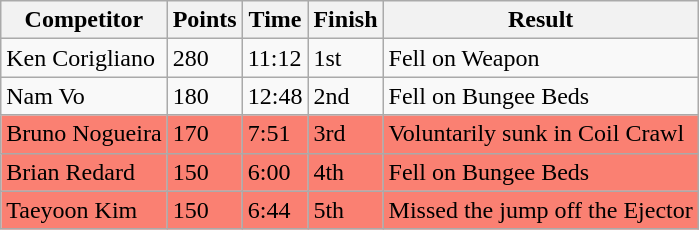<table class="wikitable sortable">
<tr>
<th nowrap="nowrap">Competitor</th>
<th>Points</th>
<th>Time</th>
<th>Finish</th>
<th>Result</th>
</tr>
<tr>
<td> Ken Corigliano</td>
<td>280</td>
<td>11:12</td>
<td>1st</td>
<td>Fell on Weapon</td>
</tr>
<tr>
<td> Nam Vo</td>
<td>180</td>
<td>12:48</td>
<td>2nd</td>
<td>Fell on Bungee Beds</td>
</tr>
<tr style="background-color:#fa8072">
<td> Bruno Nogueira</td>
<td>170</td>
<td>7:51</td>
<td>3rd</td>
<td>Voluntarily sunk in Coil Crawl</td>
</tr>
<tr style="background-color:#fa8072">
<td> Brian Redard</td>
<td>150</td>
<td>6:00</td>
<td>4th</td>
<td>Fell on Bungee Beds</td>
</tr>
<tr style="background-color:#fa8072">
<td> Taeyoon Kim</td>
<td>150</td>
<td>6:44</td>
<td>5th</td>
<td>Missed the jump off the Ejector</td>
</tr>
</table>
